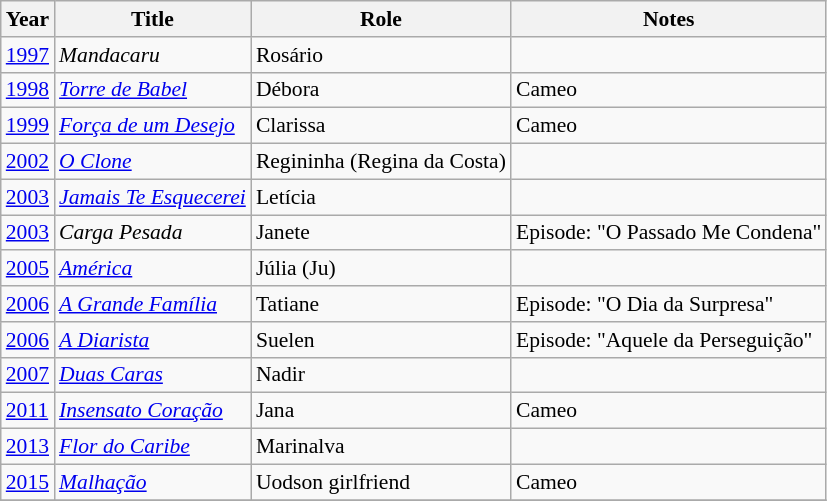<table class="wikitable" style="font-size: 90%;">
<tr>
<th>Year</th>
<th>Title</th>
<th>Role</th>
<th>Notes</th>
</tr>
<tr>
<td><a href='#'>1997</a></td>
<td><em>Mandacaru</em></td>
<td>Rosário</td>
<td></td>
</tr>
<tr>
<td><a href='#'>1998</a></td>
<td><em><a href='#'>Torre de Babel</a></em></td>
<td>Débora</td>
<td>Cameo</td>
</tr>
<tr>
<td><a href='#'>1999</a></td>
<td><em><a href='#'>Força de um Desejo</a></em></td>
<td>Clarissa</td>
<td>Cameo</td>
</tr>
<tr>
<td><a href='#'>2002</a></td>
<td><em><a href='#'>O Clone</a></em></td>
<td>Regininha (Regina da Costa)</td>
<td></td>
</tr>
<tr>
<td><a href='#'>2003</a></td>
<td><em><a href='#'>Jamais Te Esquecerei</a></em></td>
<td>Letícia</td>
<td></td>
</tr>
<tr>
<td><a href='#'>2003</a></td>
<td><em>Carga Pesada</em></td>
<td>Janete</td>
<td>Episode: "O Passado Me Condena"</td>
</tr>
<tr>
<td><a href='#'>2005</a></td>
<td><em><a href='#'>América</a></em></td>
<td>Júlia (Ju)</td>
<td></td>
</tr>
<tr>
<td><a href='#'>2006</a></td>
<td><em><a href='#'>A Grande Família</a></em></td>
<td>Tatiane</td>
<td>Episode: "O Dia da Surpresa"</td>
</tr>
<tr>
<td><a href='#'>2006</a></td>
<td><em><a href='#'>A Diarista</a></em></td>
<td>Suelen</td>
<td>Episode: "Aquele da Perseguição"</td>
</tr>
<tr>
<td><a href='#'>2007</a></td>
<td><em><a href='#'>Duas Caras</a></em></td>
<td>Nadir</td>
<td></td>
</tr>
<tr>
<td><a href='#'>2011</a></td>
<td><em><a href='#'>Insensato Coração</a></em></td>
<td>Jana</td>
<td>Cameo</td>
</tr>
<tr>
<td><a href='#'>2013</a></td>
<td><em><a href='#'>Flor do Caribe</a></em></td>
<td>Marinalva</td>
<td></td>
</tr>
<tr>
<td><a href='#'>2015</a></td>
<td><em><a href='#'>Malhação</a></em></td>
<td>Uodson girlfriend</td>
<td>Cameo</td>
</tr>
<tr>
</tr>
</table>
